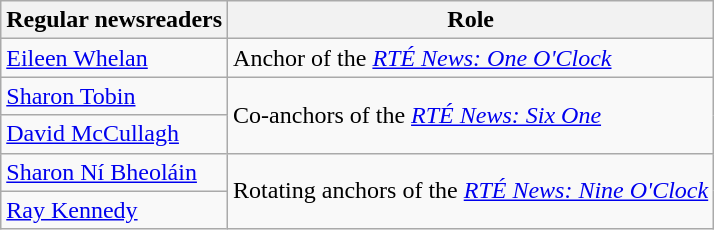<table class="wikitable">
<tr>
<th>Regular newsreaders</th>
<th>Role</th>
</tr>
<tr>
<td><a href='#'>Eileen Whelan</a></td>
<td>Anchor of the <em><a href='#'>RTÉ News: One O'Clock</a></em></td>
</tr>
<tr>
<td><a href='#'>Sharon Tobin</a></td>
<td rowspan=2>Co-anchors of the <em><a href='#'>RTÉ News: Six One</a></em></td>
</tr>
<tr>
<td><a href='#'>David McCullagh</a></td>
</tr>
<tr>
<td><a href='#'>Sharon Ní Bheoláin</a></td>
<td rowspan=2>Rotating anchors of the <em><a href='#'>RTÉ News: Nine O'Clock</a></em></td>
</tr>
<tr>
<td><a href='#'>Ray Kennedy</a></td>
</tr>
</table>
